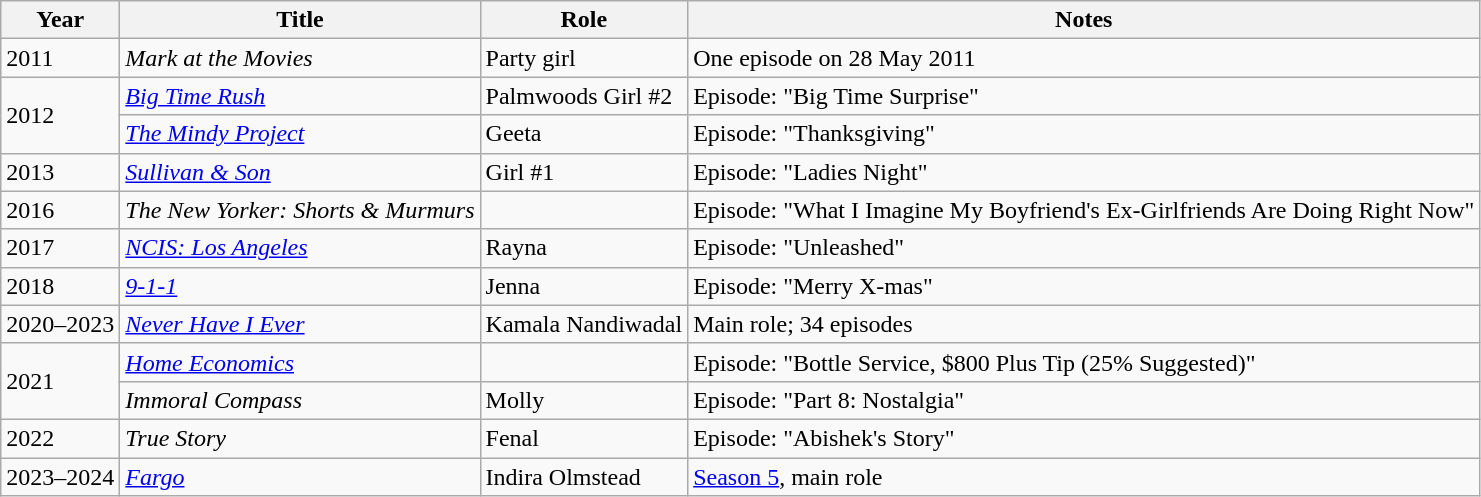<table class="wikitable sortable">
<tr>
<th>Year</th>
<th>Title</th>
<th>Role</th>
<th class="unsortable">Notes</th>
</tr>
<tr>
<td>2011</td>
<td scope="row"><em>Mark at the Movies</em></td>
<td>Party girl</td>
<td>One episode on 28 May 2011</td>
</tr>
<tr>
<td rowspan="2">2012</td>
<td scope="row"><em><a href='#'>Big Time Rush</a></em></td>
<td>Palmwoods Girl #2</td>
<td>Episode: "Big Time Surprise"</td>
</tr>
<tr>
<td scope="row"><em><a href='#'>The Mindy Project</a></em></td>
<td>Geeta</td>
<td>Episode: "Thanksgiving"</td>
</tr>
<tr>
<td>2013</td>
<td scope="row"><em><a href='#'>Sullivan & Son</a></em></td>
<td>Girl #1</td>
<td>Episode: "Ladies Night"</td>
</tr>
<tr>
<td>2016</td>
<td scope="row"><em>The New Yorker: Shorts & Murmurs</em></td>
<td></td>
<td>Episode: "What I Imagine My Boyfriend's Ex-Girlfriends Are Doing Right Now"</td>
</tr>
<tr>
<td>2017</td>
<td scope="row"><em><a href='#'>NCIS: Los Angeles</a></em></td>
<td>Rayna</td>
<td>Episode: "Unleashed"</td>
</tr>
<tr>
<td>2018</td>
<td scope="row"><em><a href='#'>9-1-1</a></em></td>
<td>Jenna</td>
<td>Episode: "Merry X-mas"</td>
</tr>
<tr>
<td>2020–2023</td>
<td scope="row"><em><a href='#'>Never Have I Ever</a></em></td>
<td>Kamala Nandiwadal</td>
<td>Main role; 34 episodes</td>
</tr>
<tr>
<td rowspan="2">2021</td>
<td scope="row"><em><a href='#'>Home Economics</a></em></td>
<td></td>
<td>Episode: "Bottle Service, $800 Plus Tip (25% Suggested)"</td>
</tr>
<tr>
<td scope="row"><em>Immoral Compass</em></td>
<td>Molly</td>
<td>Episode: "Part 8: Nostalgia"</td>
</tr>
<tr>
<td>2022</td>
<td scope="row"><em>True Story</em></td>
<td>Fenal</td>
<td>Episode: "Abishek's Story"</td>
</tr>
<tr>
<td>2023–2024</td>
<td scope="row"><em><a href='#'>Fargo</a></em></td>
<td>Indira Olmstead</td>
<td><a href='#'>Season 5</a>, main role</td>
</tr>
</table>
